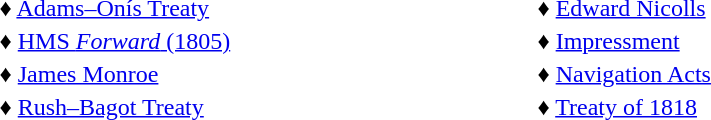<table style="width: 50%; border: none; text-align: left;">
<tr>
<td>♦ <a href='#'>Adams–Onís Treaty</a></td>
<td>♦ <a href='#'>Edward Nicolls</a></td>
</tr>
<tr>
<td>♦ <a href='#'>HMS <em>Forward</em> (1805)</a></td>
<td>♦ <a href='#'>Impressment</a></td>
</tr>
<tr>
<td>♦ <a href='#'>James Monroe</a></td>
<td>♦ <a href='#'>Navigation Acts</a></td>
</tr>
<tr>
<td>♦ <a href='#'>Rush–Bagot Treaty</a></td>
<td>♦ <a href='#'>Treaty of 1818</a></td>
</tr>
</table>
